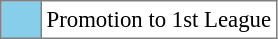<table bgcolor="#f7f8ff" cellpadding="3" cellspacing="0" border="1" style="font-size: 95%; border: gray solid 1px; border-collapse: collapse;text-align:center;">
<tr>
<td style="background: #87ceeb" width="20"></td>
<td bgcolor="#ffffff" align="left">Promotion to 1st League</td>
</tr>
</table>
